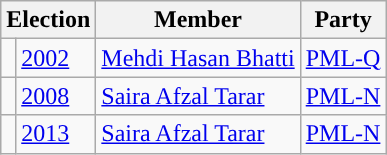<table class="wikitable">
<tr>
<th colspan="2">Election</th>
<th>Member</th>
<th>Party</th>
</tr>
<tr>
<td style="background-color: "></td>
<td><a href='#'>2002</a></td>
<td><a href='#'>Mehdi Hasan Bhatti</a></td>
<td><a href='#'>PML-Q</a></td>
</tr>
<tr>
<td style="background-color: "></td>
<td><a href='#'>2008</a></td>
<td><a href='#'>Saira Afzal Tarar</a></td>
<td><a href='#'>PML-N</a></td>
</tr>
<tr>
<td style="background-color: "></td>
<td><a href='#'>2013</a></td>
<td><a href='#'>Saira Afzal Tarar</a></td>
<td><a href='#'>PML-N</a></td>
</tr>
</table>
